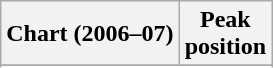<table class="wikitable sortable plainrowheaders" style="text-align:center">
<tr>
<th scope="col">Chart (2006–07)</th>
<th scope="col">Peak<br>position</th>
</tr>
<tr>
</tr>
<tr>
</tr>
<tr>
</tr>
<tr>
</tr>
<tr>
</tr>
<tr>
</tr>
</table>
